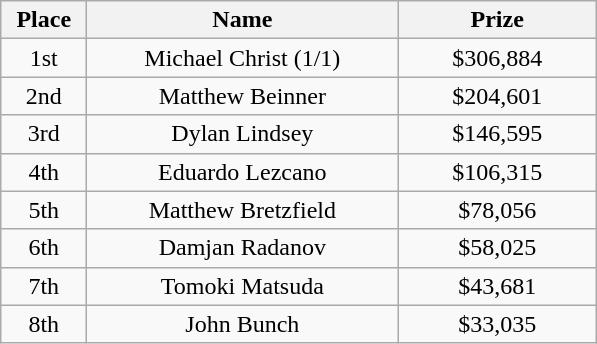<table class="wikitable">
<tr>
<th width="50">Place</th>
<th width="200">Name</th>
<th width="125">Prize</th>
</tr>
<tr>
<td align=center>1st</td>
<td align=center> Michael Christ (1/1)</td>
<td align=center>$306,884</td>
</tr>
<tr>
<td align=center>2nd</td>
<td align=center> Matthew Beinner</td>
<td align=center>$204,601</td>
</tr>
<tr>
<td align=center>3rd</td>
<td align=center> Dylan Lindsey</td>
<td align=center>$146,595</td>
</tr>
<tr>
<td align=center>4th</td>
<td align=center> Eduardo Lezcano</td>
<td align=center>$106,315</td>
</tr>
<tr>
<td align=center>5th</td>
<td align=center> Matthew Bretzfield</td>
<td align=center>$78,056</td>
</tr>
<tr>
<td align=center>6th</td>
<td align=center> Damjan Radanov</td>
<td align=center>$58,025</td>
</tr>
<tr>
<td align=center>7th</td>
<td align=center> Tomoki Matsuda</td>
<td align=center>$43,681</td>
</tr>
<tr>
<td align=center>8th</td>
<td align=center> John Bunch</td>
<td align=center>$33,035</td>
</tr>
</table>
